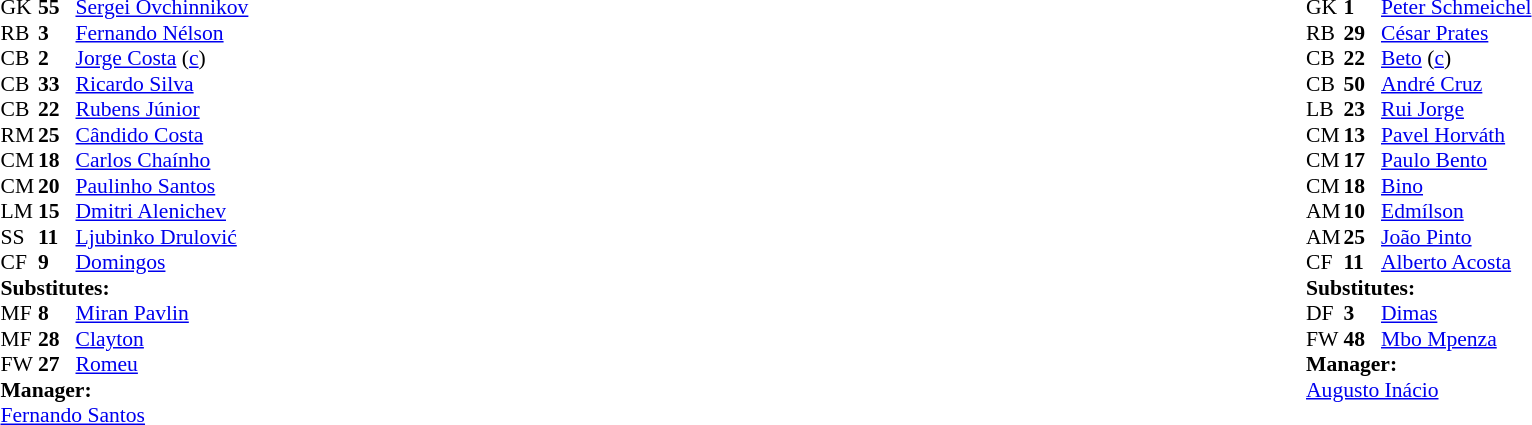<table width="100%">
<tr>
<td valign="top" width="50%"><br><table style="font-size: 90%" cellspacing="0" cellpadding="0">
<tr>
<td colspan="4"></td>
</tr>
<tr>
<th width=25></th>
<th width=25></th>
</tr>
<tr>
<td>GK</td>
<td><strong>55</strong></td>
<td> <a href='#'>Sergei Ovchinnikov</a></td>
</tr>
<tr>
<td>RB</td>
<td><strong>3</strong></td>
<td> <a href='#'>Fernando Nélson</a></td>
</tr>
<tr>
<td>CB</td>
<td><strong>2</strong></td>
<td> <a href='#'>Jorge Costa</a> (<a href='#'>c</a>)</td>
</tr>
<tr>
<td>CB</td>
<td><strong>33</strong></td>
<td> <a href='#'>Ricardo Silva</a></td>
</tr>
<tr>
<td>CB</td>
<td><strong>22</strong></td>
<td> <a href='#'>Rubens Júnior</a></td>
</tr>
<tr>
<td>RM</td>
<td><strong>25</strong></td>
<td> <a href='#'>Cândido Costa</a></td>
<td></td>
<td></td>
</tr>
<tr>
<td>CM</td>
<td><strong>18</strong></td>
<td> <a href='#'>Carlos Chaínho</a></td>
<td></td>
<td></td>
</tr>
<tr>
<td>CM</td>
<td><strong>20</strong></td>
<td> <a href='#'>Paulinho Santos</a></td>
<td></td>
<td></td>
</tr>
<tr>
<td>LM</td>
<td><strong>15</strong></td>
<td> <a href='#'>Dmitri Alenichev</a></td>
</tr>
<tr>
<td>SS</td>
<td><strong>11</strong></td>
<td> <a href='#'>Ljubinko Drulović</a></td>
</tr>
<tr>
<td>CF</td>
<td><strong>9</strong></td>
<td> <a href='#'>Domingos</a></td>
<td></td>
<td></td>
</tr>
<tr>
<td colspan=3><strong>Substitutes:</strong></td>
</tr>
<tr>
<td>MF</td>
<td><strong>8</strong></td>
<td> <a href='#'>Miran Pavlin</a></td>
<td></td>
<td></td>
</tr>
<tr>
<td>MF</td>
<td><strong>28</strong></td>
<td> <a href='#'>Clayton</a></td>
<td></td>
<td></td>
</tr>
<tr>
<td>FW</td>
<td><strong>27</strong></td>
<td> <a href='#'>Romeu</a></td>
<td></td>
<td></td>
</tr>
<tr>
<td colspan=3><strong>Manager:</strong></td>
</tr>
<tr>
<td colspan=4> <a href='#'>Fernando Santos</a></td>
</tr>
</table>
</td>
<td valign="top"></td>
<td valign="top" width="50%"><br><table style="font-size: 90%" cellspacing="0" cellpadding="0" align=center>
<tr>
<td colspan="4"></td>
</tr>
<tr>
<th width=25></th>
<th width=25></th>
</tr>
<tr>
<td>GK</td>
<td><strong>1</strong></td>
<td> <a href='#'>Peter Schmeichel</a></td>
</tr>
<tr>
<td>RB</td>
<td><strong>29</strong></td>
<td> <a href='#'>César Prates</a></td>
</tr>
<tr>
<td>CB</td>
<td><strong>22</strong></td>
<td> <a href='#'>Beto</a> (<a href='#'>c</a>)</td>
</tr>
<tr>
<td>CB</td>
<td><strong>50</strong></td>
<td> <a href='#'>André Cruz</a></td>
</tr>
<tr>
<td>LB</td>
<td><strong>23</strong></td>
<td> <a href='#'>Rui Jorge</a></td>
</tr>
<tr>
<td>CM</td>
<td><strong>13</strong></td>
<td> <a href='#'>Pavel Horváth</a></td>
</tr>
<tr>
<td>CM</td>
<td><strong>17</strong></td>
<td> <a href='#'>Paulo Bento</a></td>
</tr>
<tr>
<td>CM</td>
<td><strong>18</strong></td>
<td> <a href='#'>Bino</a></td>
</tr>
<tr>
<td>AM</td>
<td><strong>10</strong></td>
<td> <a href='#'>Edmílson</a></td>
<td></td>
<td></td>
</tr>
<tr>
<td>AM</td>
<td><strong>25</strong></td>
<td> <a href='#'>João Pinto</a></td>
<td></td>
<td></td>
</tr>
<tr>
<td>CF</td>
<td><strong>11</strong></td>
<td> <a href='#'>Alberto Acosta</a></td>
</tr>
<tr>
<td colspan=3><strong>Substitutes:</strong></td>
</tr>
<tr>
<td>DF</td>
<td><strong>3</strong></td>
<td> <a href='#'>Dimas</a></td>
<td></td>
<td></td>
</tr>
<tr>
<td>FW</td>
<td><strong>48</strong></td>
<td> <a href='#'>Mbo Mpenza</a></td>
<td></td>
<td></td>
</tr>
<tr>
<td colspan=3><strong>Manager:</strong></td>
</tr>
<tr>
<td colspan=4> <a href='#'>Augusto Inácio</a></td>
</tr>
</table>
</td>
</tr>
</table>
